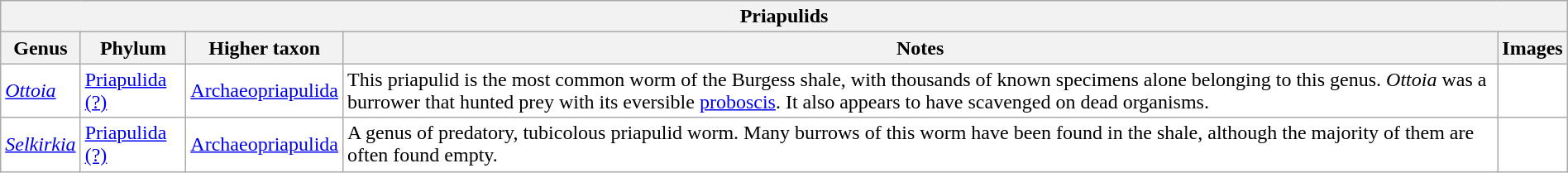<table class="wikitable sortable" style="background:white; width:100%;">
<tr>
<th colspan="5" align="center">Priapulids</th>
</tr>
<tr>
<th>Genus</th>
<th>Phylum</th>
<th>Higher taxon</th>
<th>Notes</th>
<th>Images</th>
</tr>
<tr>
<td><em><a href='#'>Ottoia</a></em></td>
<td><a href='#'>Priapulida (?)</a></td>
<td><a href='#'>Archaeopriapulida</a></td>
<td>This priapulid is the most common worm of the Burgess shale, with thousands of known specimens alone belonging to this genus. <em>Ottoia</em> was a burrower that hunted prey with its eversible <a href='#'>proboscis</a>. It also appears to have scavenged on dead organisms.</td>
<td></td>
</tr>
<tr>
<td><em><a href='#'>Selkirkia</a></em></td>
<td><a href='#'>Priapulida (?)</a></td>
<td><a href='#'>Archaeopriapulida</a></td>
<td>A genus of predatory, tubicolous priapulid worm. Many burrows of this worm have been found in the shale, although the majority of them are often found empty.</td>
<td></td>
</tr>
</table>
